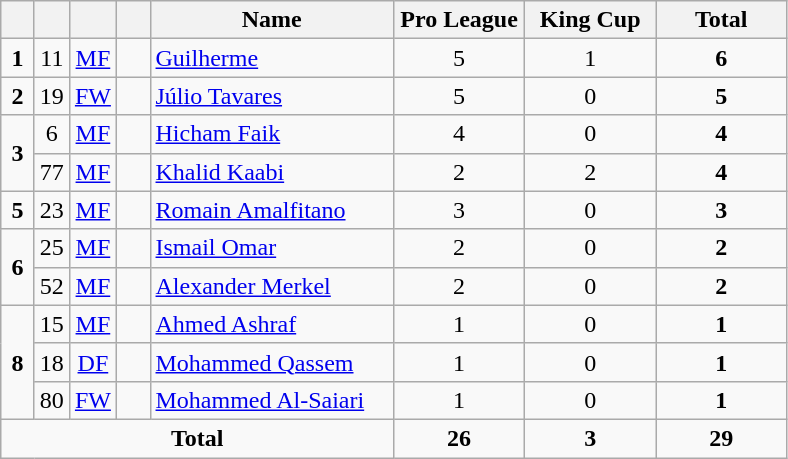<table class="wikitable" style="text-align:center">
<tr>
<th width=15></th>
<th width=15></th>
<th width=15></th>
<th width=15></th>
<th width=155>Name</th>
<th width=80>Pro League</th>
<th width=80>King Cup</th>
<th width=80>Total</th>
</tr>
<tr>
<td><strong>1</strong></td>
<td>11</td>
<td><a href='#'>MF</a></td>
<td></td>
<td align=left><a href='#'>Guilherme</a></td>
<td>5</td>
<td>1</td>
<td><strong>6</strong></td>
</tr>
<tr>
<td><strong>2</strong></td>
<td>19</td>
<td><a href='#'>FW</a></td>
<td></td>
<td align=left><a href='#'>Júlio Tavares</a></td>
<td>5</td>
<td>0</td>
<td><strong>5</strong></td>
</tr>
<tr>
<td rowspan=2><strong>3</strong></td>
<td>6</td>
<td><a href='#'>MF</a></td>
<td></td>
<td align=left><a href='#'>Hicham Faik</a></td>
<td>4</td>
<td>0</td>
<td><strong>4</strong></td>
</tr>
<tr>
<td>77</td>
<td><a href='#'>MF</a></td>
<td></td>
<td align=left><a href='#'>Khalid Kaabi</a></td>
<td>2</td>
<td>2</td>
<td><strong>4</strong></td>
</tr>
<tr>
<td><strong>5</strong></td>
<td>23</td>
<td><a href='#'>MF</a></td>
<td></td>
<td align=left><a href='#'>Romain Amalfitano</a></td>
<td>3</td>
<td>0</td>
<td><strong>3</strong></td>
</tr>
<tr>
<td rowspan=2><strong>6</strong></td>
<td>25</td>
<td><a href='#'>MF</a></td>
<td></td>
<td align=left><a href='#'>Ismail Omar</a></td>
<td>2</td>
<td>0</td>
<td><strong>2</strong></td>
</tr>
<tr>
<td>52</td>
<td><a href='#'>MF</a></td>
<td></td>
<td align=left><a href='#'>Alexander Merkel</a></td>
<td>2</td>
<td>0</td>
<td><strong>2</strong></td>
</tr>
<tr>
<td rowspan=3><strong>8</strong></td>
<td>15</td>
<td><a href='#'>MF</a></td>
<td></td>
<td align=left><a href='#'>Ahmed Ashraf</a></td>
<td>1</td>
<td>0</td>
<td><strong>1</strong></td>
</tr>
<tr>
<td>18</td>
<td><a href='#'>DF</a></td>
<td></td>
<td align=left><a href='#'>Mohammed Qassem</a></td>
<td>1</td>
<td>0</td>
<td><strong>1</strong></td>
</tr>
<tr>
<td>80</td>
<td><a href='#'>FW</a></td>
<td></td>
<td align=left><a href='#'>Mohammed Al-Saiari</a></td>
<td>1</td>
<td>0</td>
<td><strong>1</strong></td>
</tr>
<tr>
<td colspan=5><strong>Total</strong></td>
<td><strong>26</strong></td>
<td><strong>3</strong></td>
<td><strong>29</strong></td>
</tr>
</table>
